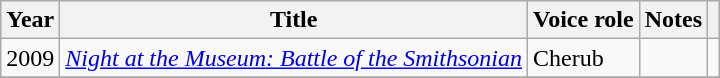<table class="wikitable sortable">
<tr>
<th>Year</th>
<th>Title</th>
<th>Voice role</th>
<th>Notes</th>
<th class="unsortable"></th>
</tr>
<tr>
<td>2009</td>
<td><em><a href='#'>Night at the Museum: Battle of the Smithsonian</a></em></td>
<td>Cherub</td>
<td></td>
<td></td>
</tr>
<tr>
</tr>
</table>
